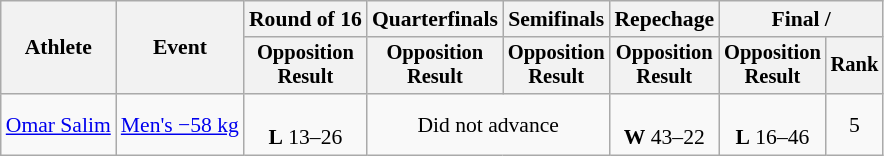<table class="wikitable" style="font-size:90%;">
<tr>
<th rowspan=2>Athlete</th>
<th rowspan=2>Event</th>
<th>Round of 16</th>
<th>Quarterfinals</th>
<th>Semifinals</th>
<th>Repechage</th>
<th colspan=2>Final / </th>
</tr>
<tr style="font-size:95%">
<th>Opposition<br>Result</th>
<th>Opposition<br>Result</th>
<th>Opposition<br>Result</th>
<th>Opposition<br>Result</th>
<th>Opposition<br>Result</th>
<th>Rank</th>
</tr>
<tr align=center>
<td align=left><a href='#'>Omar Salim</a></td>
<td align=left><a href='#'>Men's −58 kg</a></td>
<td><br><strong>L</strong> 13–26</td>
<td colspan=2>Did not advance</td>
<td><br><strong>W</strong> 43–22 </td>
<td><br><strong>L</strong> 16–46 </td>
<td>5</td>
</tr>
</table>
